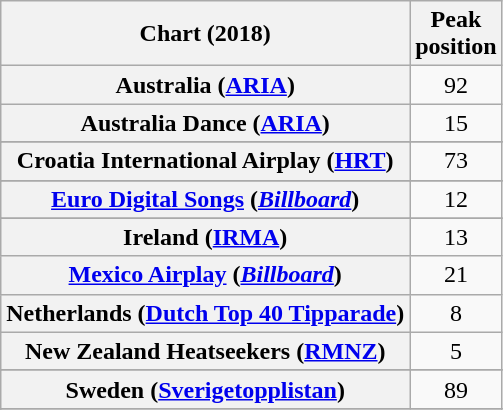<table class="wikitable sortable plainrowheaders" style="text-align:center">
<tr>
<th scope="col">Chart (2018)</th>
<th scope="col">Peak<br> position</th>
</tr>
<tr>
<th scope="row">Australia (<a href='#'>ARIA</a>)</th>
<td>92</td>
</tr>
<tr>
<th scope="row">Australia Dance (<a href='#'>ARIA</a>)</th>
<td>15</td>
</tr>
<tr>
</tr>
<tr>
</tr>
<tr>
<th scope="row">Croatia International Airplay (<a href='#'>HRT</a>)</th>
<td>73</td>
</tr>
<tr>
</tr>
<tr>
<th scope="row"><a href='#'>Euro Digital Songs</a> (<em><a href='#'>Billboard</a></em>)</th>
<td>12</td>
</tr>
<tr>
</tr>
<tr>
</tr>
<tr>
</tr>
<tr>
<th scope="row">Ireland (<a href='#'>IRMA</a>)</th>
<td>13</td>
</tr>
<tr>
<th scope="row"><a href='#'>Mexico Airplay</a> (<em><a href='#'>Billboard</a></em>)</th>
<td>21</td>
</tr>
<tr>
<th scope="row">Netherlands (<a href='#'>Dutch Top 40 Tipparade</a>)</th>
<td>8</td>
</tr>
<tr>
<th scope="row">New Zealand Heatseekers (<a href='#'>RMNZ</a>)</th>
<td>5</td>
</tr>
<tr>
</tr>
<tr>
</tr>
<tr>
</tr>
<tr>
</tr>
<tr>
<th scope="row">Sweden (<a href='#'>Sverigetopplistan</a>)</th>
<td>89</td>
</tr>
<tr>
</tr>
<tr>
</tr>
<tr>
</tr>
</table>
